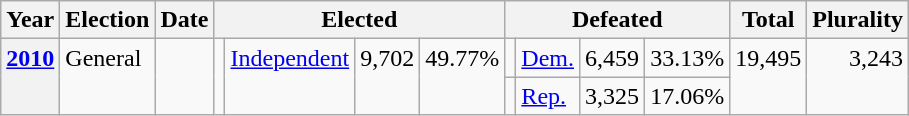<table class="wikitable">
<tr>
<th>Year</th>
<th>Election</th>
<th>Date</th>
<th colspan="4">Elected</th>
<th colspan="4">Defeated</th>
<th>Total</th>
<th>Plurality</th>
</tr>
<tr>
<th rowspan="2" valign="top"><a href='#'>2010</a></th>
<td rowspan="2" valign="top">General</td>
<td rowspan="2" valign="top"></td>
<td rowspan="2" valign="top"></td>
<td valign="top" rowspan="2" ><a href='#'>Independent</a></td>
<td rowspan="2" valign="top" align="right">9,702</td>
<td rowspan="2" valign="top" align="right">49.77%</td>
<td valign="top"></td>
<td valign="top" ><a href='#'>Dem.</a></td>
<td valign="top" align="right">6,459</td>
<td valign="top" align="right">33.13%</td>
<td rowspan="2" valign="top" align="right">19,495</td>
<td rowspan="2" valign="top" align="right">3,243</td>
</tr>
<tr>
<td></td>
<td valign="top" ><a href='#'>Rep.</a></td>
<td valign="top" align="right">3,325</td>
<td valign="top" align="right">17.06%</td>
</tr>
</table>
